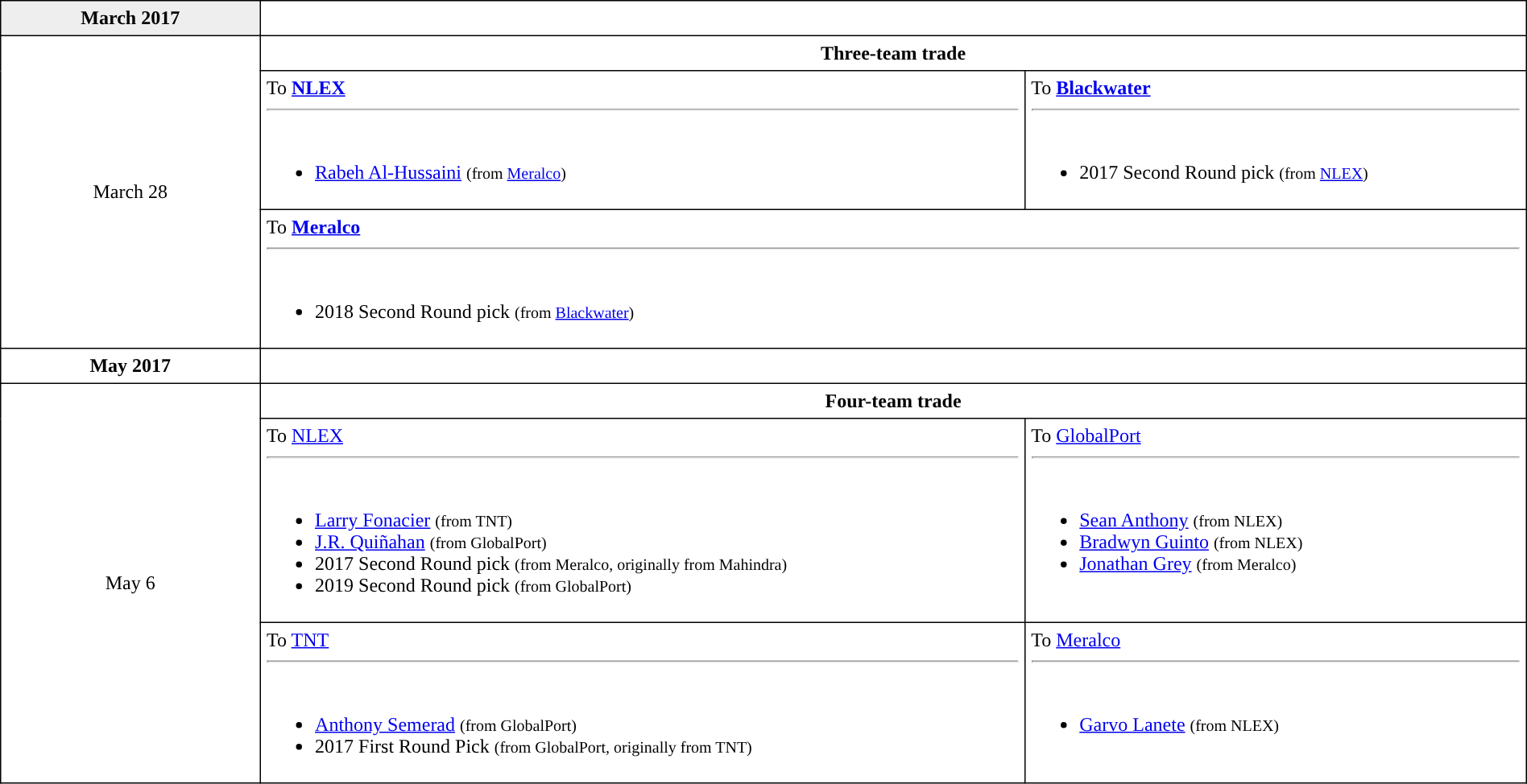<table border="1" style="border-collapse:collapse; text-align:center; width:100%;"  cellpadding="5">
<tr style="background:#eee;">
<th>March 2017</th>
</tr>
<tr>
<td style="width:17%" rowspan=3>March 28</td>
<td colspan=2><strong>Three-team trade</strong></td>
</tr>
<tr>
<td align=left valign=top>To <strong><a href='#'>NLEX</a></strong><hr><br><ul><li><a href='#'>Rabeh Al-Hussaini</a> <small>(from <a href='#'>Meralco</a>)</small></li></ul></td>
<td align=left valign=top>To <strong><a href='#'>Blackwater</a></strong><hr><br><ul><li>2017 Second Round pick <small>(from <a href='#'>NLEX</a>)</small></li></ul></td>
</tr>
<tr>
<td colspan="2"  style="text-align:left; vertical-align:top;">To <strong><a href='#'>Meralco</a></strong><hr><br><ul><li>2018 Second Round pick <small>(from <a href='#'>Blackwater</a>)</small></li></ul></td>
</tr>
<tr>
<th>May 2017</th>
</tr>
<tr>
<td rowspan=3>May 6</td>
<td colspan=3><strong>Four-team trade</strong></td>
</tr>
<tr>
<td align=left valign=top>To <a href='#'>NLEX</a><hr><br><ul><li><a href='#'>Larry Fonacier</a> <small>(from TNT)</small></li><li><a href='#'>J.R. Quiñahan</a> <small>(from GlobalPort)</small></li><li>2017 Second Round pick <small>(from Meralco, originally from Mahindra)</small></li><li>2019 Second Round pick <small>(from GlobalPort)</small></li></ul></td>
<td align=left valign=top>To <a href='#'>GlobalPort</a><hr><br><ul><li><a href='#'>Sean Anthony</a> <small>(from NLEX)</small></li><li><a href='#'>Bradwyn Guinto</a> <small>(from NLEX)</small></li><li><a href='#'>Jonathan Grey</a> <small>(from Meralco)</small></li></ul></td>
</tr>
<tr>
<td align=left valign=top>To <a href='#'>TNT</a><hr><br><ul><li><a href='#'>Anthony Semerad</a> <small>(from GlobalPort)</small></li><li>2017 First Round Pick <small>(from GlobalPort, originally from TNT)</small></li></ul></td>
<td align=left valign=top>To <a href='#'>Meralco</a><hr><br><ul><li><a href='#'>Garvo Lanete</a> <small>(from NLEX)</small></li></ul></td>
</tr>
</table>
